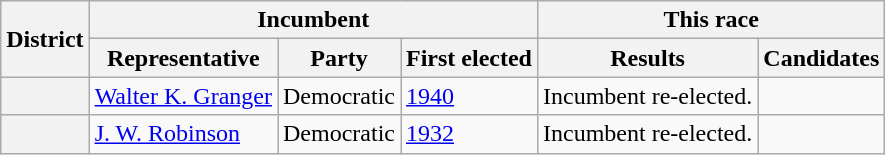<table class=wikitable>
<tr>
<th rowspan=2>District</th>
<th colspan=3>Incumbent</th>
<th colspan=2>This race</th>
</tr>
<tr>
<th>Representative</th>
<th>Party</th>
<th>First elected</th>
<th>Results</th>
<th>Candidates</th>
</tr>
<tr>
<th></th>
<td><a href='#'>Walter K. Granger</a></td>
<td>Democratic</td>
<td><a href='#'>1940</a></td>
<td>Incumbent re-elected.</td>
<td nowrap></td>
</tr>
<tr>
<th></th>
<td><a href='#'>J. W. Robinson</a></td>
<td>Democratic</td>
<td><a href='#'>1932</a></td>
<td>Incumbent re-elected.</td>
<td nowrap></td>
</tr>
</table>
